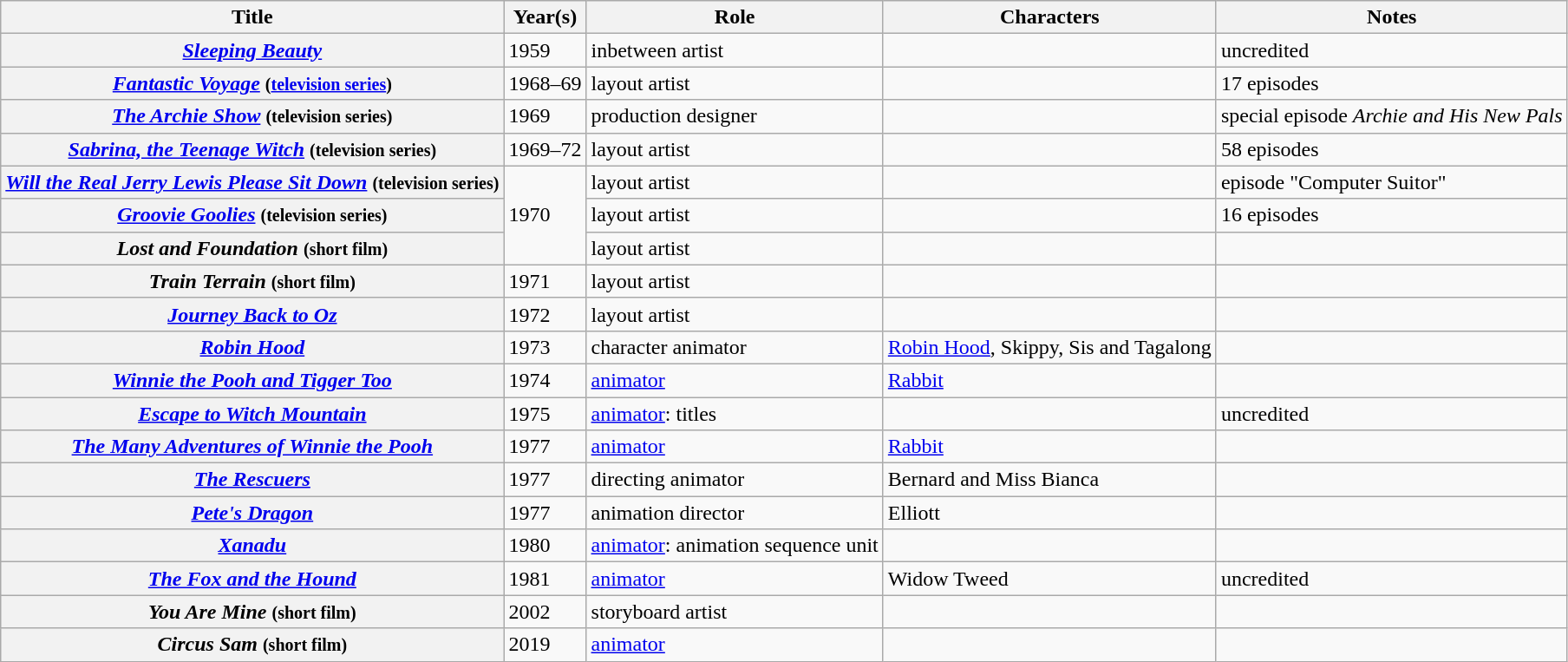<table class="wikitable plainrowheaders sortable">
<tr>
<th>Title</th>
<th>Year(s)</th>
<th>Role</th>
<th>Characters</th>
<th>Notes</th>
</tr>
<tr>
<th scope="row"><em><a href='#'>Sleeping Beauty</a></em></th>
<td>1959</td>
<td>inbetween artist</td>
<td></td>
<td>uncredited</td>
</tr>
<tr>
<th scope="row"><em><a href='#'>Fantastic Voyage</a></em> <small>(<a href='#'>television series</a>)</small></th>
<td>1968–69</td>
<td>layout artist</td>
<td></td>
<td>17 episodes</td>
</tr>
<tr>
<th scope="row"><em><a href='#'>The Archie Show</a></em> <small>(television series)</small></th>
<td>1969</td>
<td>production designer</td>
<td></td>
<td>special episode <em>Archie and His New Pals</em></td>
</tr>
<tr>
<th scope="row"><em><a href='#'>Sabrina, the Teenage Witch</a></em> <small>(television series)</small></th>
<td>1969–72</td>
<td>layout artist</td>
<td></td>
<td>58 episodes</td>
</tr>
<tr>
<th scope="row"><em><a href='#'>Will the Real Jerry Lewis Please Sit Down</a></em> <small>(television series)</small></th>
<td rowspan="3">1970</td>
<td>layout artist</td>
<td></td>
<td>episode "Computer Suitor"</td>
</tr>
<tr>
<th scope="row"><em><a href='#'>Groovie Goolies</a></em> <small>(television series)</small></th>
<td>layout artist</td>
<td></td>
<td>16 episodes</td>
</tr>
<tr>
<th scope="row"><em>Lost and Foundation</em> <small>(short film)</small></th>
<td>layout artist</td>
<td></td>
<td></td>
</tr>
<tr>
<th scope="row"><em>Train Terrain</em> <small>(short film)</small></th>
<td>1971</td>
<td>layout artist</td>
<td></td>
<td></td>
</tr>
<tr>
<th scope="row"><em><a href='#'>Journey Back to Oz</a></em></th>
<td>1972</td>
<td>layout artist</td>
<td></td>
<td></td>
</tr>
<tr>
<th scope="row"><em><a href='#'>Robin Hood</a></em></th>
<td>1973</td>
<td>character animator</td>
<td><a href='#'>Robin Hood</a>, Skippy, Sis and Tagalong</td>
<td></td>
</tr>
<tr>
<th scope="row"><em><a href='#'>Winnie the Pooh and Tigger Too</a></em></th>
<td>1974</td>
<td><a href='#'>animator</a></td>
<td><a href='#'>Rabbit</a></td>
<td></td>
</tr>
<tr>
<th scope="row"><em><a href='#'>Escape to Witch Mountain</a></em></th>
<td>1975</td>
<td><a href='#'>animator</a>: titles</td>
<td></td>
<td>uncredited</td>
</tr>
<tr>
<th scope="row"><em><a href='#'>The Many Adventures of Winnie the Pooh</a></em></th>
<td>1977</td>
<td><a href='#'>animator</a></td>
<td><a href='#'>Rabbit</a></td>
<td></td>
</tr>
<tr>
<th scope="row"><em><a href='#'>The Rescuers</a></em></th>
<td>1977</td>
<td>directing animator</td>
<td>Bernard and Miss Bianca</td>
<td></td>
</tr>
<tr>
<th scope="row"><em><a href='#'>Pete's Dragon</a></em></th>
<td>1977</td>
<td>animation director</td>
<td>Elliott</td>
<td></td>
</tr>
<tr>
<th scope="row"><em><a href='#'>Xanadu</a></em></th>
<td>1980</td>
<td><a href='#'>animator</a>: animation sequence unit</td>
<td></td>
<td></td>
</tr>
<tr>
<th scope="row"><em><a href='#'>The Fox and the Hound</a></em></th>
<td>1981</td>
<td><a href='#'>animator</a></td>
<td>Widow Tweed</td>
<td>uncredited</td>
</tr>
<tr>
<th scope="row"><em>You Are Mine</em> <small>(short film)</small></th>
<td>2002</td>
<td>storyboard artist</td>
<td></td>
<td></td>
</tr>
<tr>
<th scope="row"><em>Circus Sam</em> <small>(short film)</small></th>
<td>2019</td>
<td><a href='#'>animator</a></td>
<td></td>
<td></td>
</tr>
</table>
